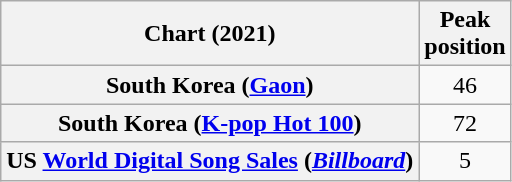<table class="wikitable sortable plainrowheaders" style="text-align:center">
<tr>
<th scope="col">Chart (2021)</th>
<th scope="col">Peak<br>position</th>
</tr>
<tr>
<th scope="row">South Korea (<a href='#'>Gaon</a>)</th>
<td>46</td>
</tr>
<tr>
<th scope="row">South Korea (<a href='#'>K-pop Hot 100</a>)</th>
<td>72</td>
</tr>
<tr>
<th scope="row">US <a href='#'>World Digital Song Sales</a> (<em><a href='#'>Billboard</a></em>)</th>
<td>5</td>
</tr>
</table>
